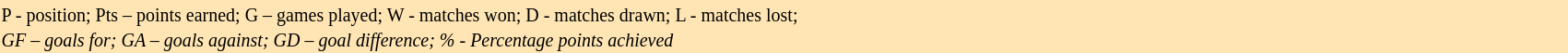<table width=90%>
<tr bgcolor=#ffe5b4>
<td colspan="12"><small>P - position; Pts – points earned; G – games played; W - matches won; D - matches drawn; L - matches lost;</small><br> <small><em>GF – goals for; GA – goals against; GD – goal difference; % - Percentage points achieved</em></small></td>
</tr>
</table>
